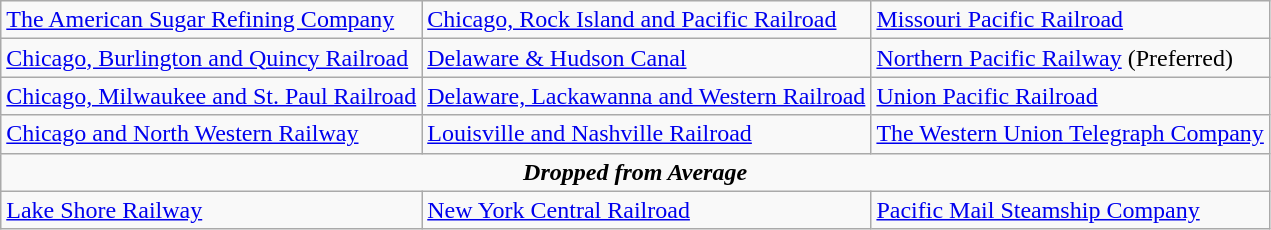<table class="wikitable" border="1">
<tr>
<td><a href='#'>The American Sugar Refining Company</a></td>
<td><a href='#'>Chicago, Rock Island and Pacific Railroad</a></td>
<td><a href='#'>Missouri Pacific Railroad</a></td>
</tr>
<tr>
<td><a href='#'>Chicago, Burlington and Quincy Railroad</a></td>
<td><a href='#'>Delaware & Hudson Canal</a></td>
<td><a href='#'>Northern Pacific Railway</a> (Preferred)</td>
</tr>
<tr>
<td><a href='#'>Chicago, Milwaukee and St. Paul Railroad</a></td>
<td><a href='#'>Delaware, Lackawanna and Western Railroad</a></td>
<td><a href='#'>Union Pacific Railroad</a></td>
</tr>
<tr>
<td><a href='#'>Chicago and North Western Railway</a></td>
<td><a href='#'>Louisville and Nashville Railroad</a></td>
<td><a href='#'>The Western Union Telegraph Company</a></td>
</tr>
<tr>
<td colspan="3" align="center"><strong><em>Dropped from Average</em></strong></td>
</tr>
<tr>
<td><a href='#'>Lake Shore Railway</a></td>
<td><a href='#'>New York Central Railroad</a></td>
<td><a href='#'>Pacific Mail Steamship Company</a></td>
</tr>
</table>
